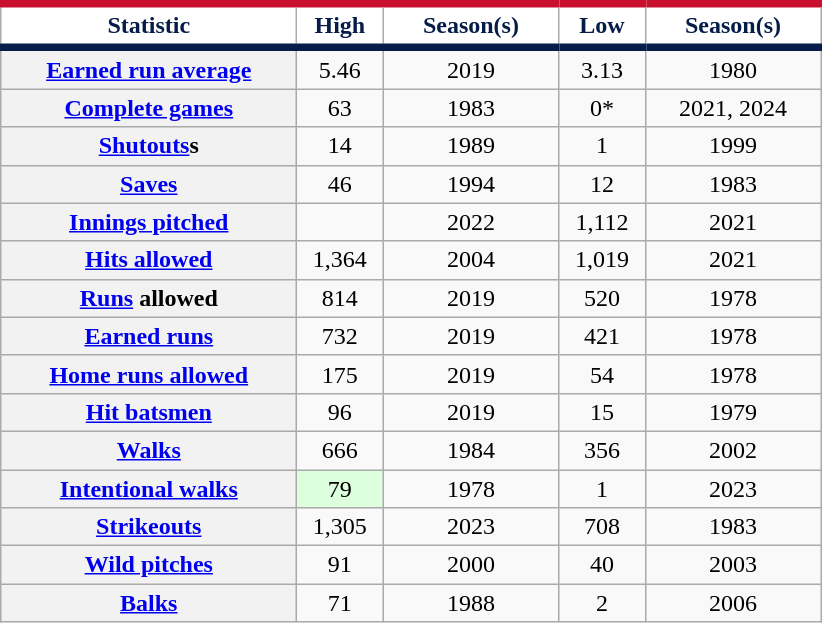<table class="wikitable sortable plainrowheaders" style="text-align:center">
<tr>
<th width="190px" scope="col" style="background-color:#ffffff; border-top:#c8102e 5px solid; border-bottom:#071d49 5px solid; color:#071d49">Statistic</th>
<th width="50px" class="unsortable" scope="col" style="background-color:#ffffff; border-top:#c8102e 5px solid; border-bottom:#071d49 5px solid; color:#071d49">High</th>
<th width="110px" scope="col" style="background-color:#ffffff; border-top:#c8102e 5px solid; border-bottom:#071d49 5px solid; color:#071d49">Season(s)</th>
<th width="50px" class="unsortable" scope="col" style="background-color:#ffffff; border-top:#c8102e 5px solid; border-bottom:#071d49 5px solid; color:#071d49">Low</th>
<th width="110px" scope="col" style="background-color:#ffffff; border-top:#c8102e 5px solid; border-bottom:#071d49 5px solid; color:#071d49">Season(s)</th>
</tr>
<tr>
<th scope="row" style="text-align:center"><a href='#'>Earned run average</a></th>
<td>5.46</td>
<td>2019</td>
<td>3.13</td>
<td>1980</td>
</tr>
<tr>
<th scope="row" style="text-align:center"><a href='#'>Complete games</a></th>
<td>63</td>
<td>1983</td>
<td>0*</td>
<td>2021, 2024</td>
</tr>
<tr>
<th scope="row" style="text-align:center"><a href='#'>Shutouts</a>s</th>
<td>14</td>
<td>1989</td>
<td>1</td>
<td>1999</td>
</tr>
<tr>
<th scope="row" style="text-align:center"><a href='#'>Saves</a></th>
<td>46</td>
<td>1994</td>
<td>12</td>
<td>1983</td>
</tr>
<tr>
<th scope="row" style="text-align:center"><a href='#'>Innings pitched</a></th>
<td></td>
<td>2022</td>
<td>1,112</td>
<td>2021</td>
</tr>
<tr>
<th scope="row" style="text-align:center"><a href='#'>Hits allowed</a></th>
<td>1,364</td>
<td>2004</td>
<td>1,019</td>
<td>2021</td>
</tr>
<tr>
<th scope="row" style="text-align:center"><a href='#'>Runs</a> allowed</th>
<td>814</td>
<td>2019</td>
<td>520</td>
<td>1978</td>
</tr>
<tr>
<th scope="row" style="text-align:center"><a href='#'>Earned runs</a></th>
<td>732</td>
<td>2019</td>
<td>421</td>
<td>1978</td>
</tr>
<tr>
<th scope="row" style="text-align:center"><a href='#'>Home runs allowed</a></th>
<td>175</td>
<td>2019</td>
<td>54</td>
<td>1978</td>
</tr>
<tr>
<th scope="row" style="text-align:center"><a href='#'>Hit batsmen</a></th>
<td>96</td>
<td>2019</td>
<td>15</td>
<td>1979</td>
</tr>
<tr>
<th scope="row" style="text-align:center"><a href='#'>Walks</a></th>
<td>666</td>
<td>1984</td>
<td>356</td>
<td>2002</td>
</tr>
<tr>
<th scope="row" style="text-align:center"><a href='#'>Intentional walks</a></th>
<td bgcolor="#DDFFDD">79</td>
<td>1978</td>
<td>1</td>
<td>2023</td>
</tr>
<tr>
<th scope="row" style="text-align:center"><a href='#'>Strikeouts</a></th>
<td>1,305</td>
<td>2023</td>
<td>708</td>
<td>1983</td>
</tr>
<tr>
<th scope="row" style="text-align:center"><a href='#'>Wild pitches</a></th>
<td>91</td>
<td>2000</td>
<td>40</td>
<td>2003</td>
</tr>
<tr>
<th scope="row" style="text-align:center"><a href='#'>Balks</a></th>
<td>71</td>
<td>1988</td>
<td>2</td>
<td>2006</td>
</tr>
</table>
